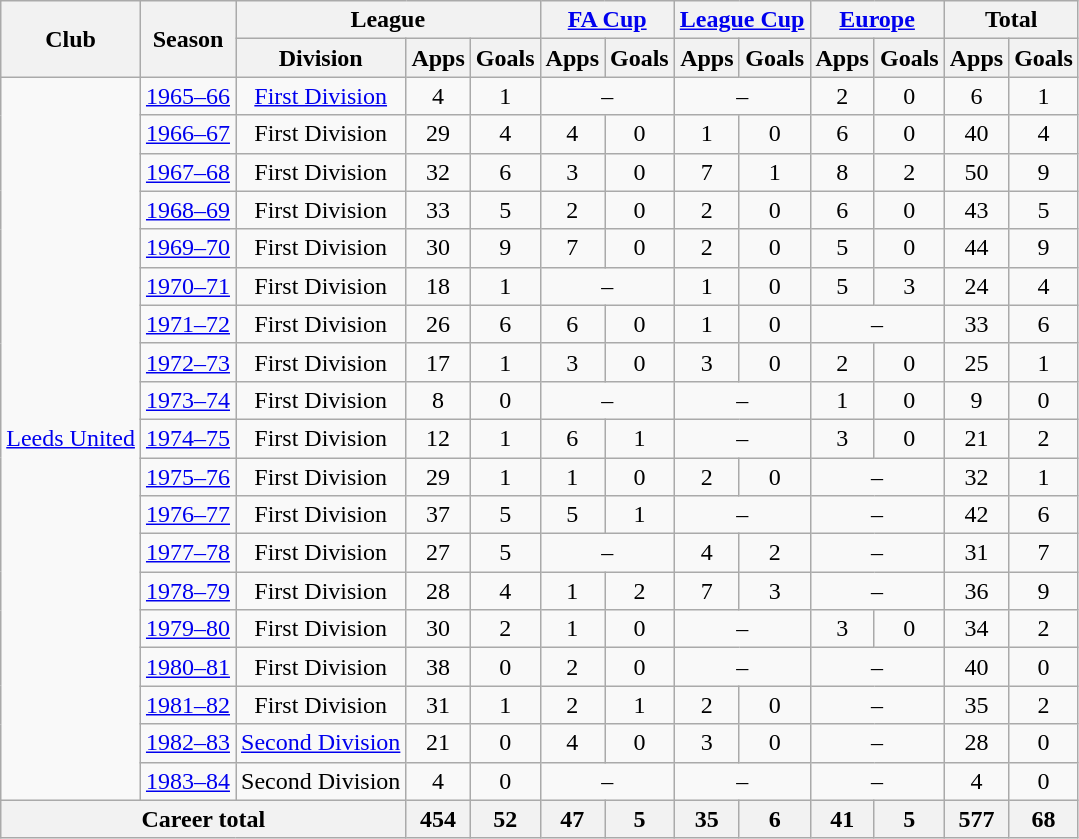<table class="wikitable" style="text-align:center">
<tr>
<th rowspan="2">Club</th>
<th rowspan="2">Season</th>
<th colspan="3">League</th>
<th colspan="2"><a href='#'>FA Cup</a></th>
<th colspan="2"><a href='#'>League Cup</a></th>
<th colspan="2"><a href='#'>Europe</a></th>
<th colspan="2">Total</th>
</tr>
<tr>
<th>Division</th>
<th>Apps</th>
<th>Goals</th>
<th>Apps</th>
<th>Goals</th>
<th>Apps</th>
<th>Goals</th>
<th>Apps</th>
<th>Goals</th>
<th>Apps</th>
<th>Goals</th>
</tr>
<tr>
<td rowspan="19"><a href='#'>Leeds United</a></td>
<td><a href='#'>1965–66</a></td>
<td><a href='#'>First Division</a></td>
<td>4</td>
<td>1</td>
<td colspan="2">–</td>
<td colspan="2">–</td>
<td>2</td>
<td>0</td>
<td>6</td>
<td>1</td>
</tr>
<tr>
<td><a href='#'>1966–67</a></td>
<td>First Division</td>
<td>29</td>
<td>4</td>
<td>4</td>
<td>0</td>
<td>1</td>
<td>0</td>
<td>6</td>
<td>0</td>
<td>40</td>
<td>4</td>
</tr>
<tr>
<td><a href='#'>1967–68</a></td>
<td>First Division</td>
<td>32</td>
<td>6</td>
<td>3</td>
<td>0</td>
<td>7</td>
<td>1</td>
<td>8</td>
<td>2</td>
<td>50</td>
<td>9</td>
</tr>
<tr>
<td><a href='#'>1968–69</a></td>
<td>First Division</td>
<td>33</td>
<td>5</td>
<td>2</td>
<td>0</td>
<td>2</td>
<td>0</td>
<td>6</td>
<td>0</td>
<td>43</td>
<td>5</td>
</tr>
<tr>
<td><a href='#'>1969–70</a></td>
<td>First Division</td>
<td>30</td>
<td>9</td>
<td>7</td>
<td>0</td>
<td>2</td>
<td>0</td>
<td>5</td>
<td>0</td>
<td>44</td>
<td>9</td>
</tr>
<tr>
<td><a href='#'>1970–71</a></td>
<td>First Division</td>
<td>18</td>
<td>1</td>
<td colspan="2">–</td>
<td>1</td>
<td>0</td>
<td>5</td>
<td>3</td>
<td>24</td>
<td>4</td>
</tr>
<tr>
<td><a href='#'>1971–72</a></td>
<td>First Division</td>
<td>26</td>
<td>6</td>
<td>6</td>
<td>0</td>
<td>1</td>
<td>0</td>
<td colspan="2">–</td>
<td>33</td>
<td>6</td>
</tr>
<tr>
<td><a href='#'>1972–73</a></td>
<td>First Division</td>
<td>17</td>
<td>1</td>
<td>3</td>
<td>0</td>
<td>3</td>
<td>0</td>
<td>2</td>
<td>0</td>
<td>25</td>
<td>1</td>
</tr>
<tr>
<td><a href='#'>1973–74</a></td>
<td>First Division</td>
<td>8</td>
<td>0</td>
<td colspan="2">–</td>
<td colspan="2">–</td>
<td>1</td>
<td>0</td>
<td>9</td>
<td>0</td>
</tr>
<tr>
<td><a href='#'>1974–75</a></td>
<td>First Division</td>
<td>12</td>
<td>1</td>
<td>6</td>
<td>1</td>
<td colspan="2">–</td>
<td>3</td>
<td>0</td>
<td>21</td>
<td>2</td>
</tr>
<tr>
<td><a href='#'>1975–76</a></td>
<td>First Division</td>
<td>29</td>
<td>1</td>
<td>1</td>
<td>0</td>
<td>2</td>
<td>0</td>
<td colspan="2">–</td>
<td>32</td>
<td>1</td>
</tr>
<tr>
<td><a href='#'>1976–77</a></td>
<td>First Division</td>
<td>37</td>
<td>5</td>
<td>5</td>
<td>1</td>
<td colspan="2">–</td>
<td colspan="2">–</td>
<td>42</td>
<td>6</td>
</tr>
<tr>
<td><a href='#'>1977–78</a></td>
<td>First Division</td>
<td>27</td>
<td>5</td>
<td colspan="2">–</td>
<td>4</td>
<td>2</td>
<td colspan="2">–</td>
<td>31</td>
<td>7</td>
</tr>
<tr>
<td><a href='#'>1978–79</a></td>
<td>First Division</td>
<td>28</td>
<td>4</td>
<td>1</td>
<td>2</td>
<td>7</td>
<td>3</td>
<td colspan="2">–</td>
<td>36</td>
<td>9</td>
</tr>
<tr>
<td><a href='#'>1979–80</a></td>
<td>First Division</td>
<td>30</td>
<td>2</td>
<td>1</td>
<td>0</td>
<td colspan="2">–</td>
<td>3</td>
<td>0</td>
<td>34</td>
<td>2</td>
</tr>
<tr>
<td><a href='#'>1980–81</a></td>
<td>First Division</td>
<td>38</td>
<td>0</td>
<td>2</td>
<td>0</td>
<td colspan="2">–</td>
<td colspan="2">–</td>
<td>40</td>
<td>0</td>
</tr>
<tr>
<td><a href='#'>1981–82</a></td>
<td>First Division</td>
<td>31</td>
<td>1</td>
<td>2</td>
<td>1</td>
<td>2</td>
<td>0</td>
<td colspan="2">–</td>
<td>35</td>
<td>2</td>
</tr>
<tr>
<td><a href='#'>1982–83</a></td>
<td><a href='#'>Second Division</a></td>
<td>21</td>
<td>0</td>
<td>4</td>
<td>0</td>
<td>3</td>
<td>0</td>
<td colspan="2">–</td>
<td>28</td>
<td>0</td>
</tr>
<tr>
<td><a href='#'>1983–84</a></td>
<td>Second Division</td>
<td>4</td>
<td>0</td>
<td colspan="2">–</td>
<td colspan="2">–</td>
<td colspan="2">–</td>
<td>4</td>
<td>0</td>
</tr>
<tr>
<th colspan="3">Career total</th>
<th>454</th>
<th>52</th>
<th>47</th>
<th>5</th>
<th>35</th>
<th>6</th>
<th>41</th>
<th>5</th>
<th>577</th>
<th>68</th>
</tr>
</table>
